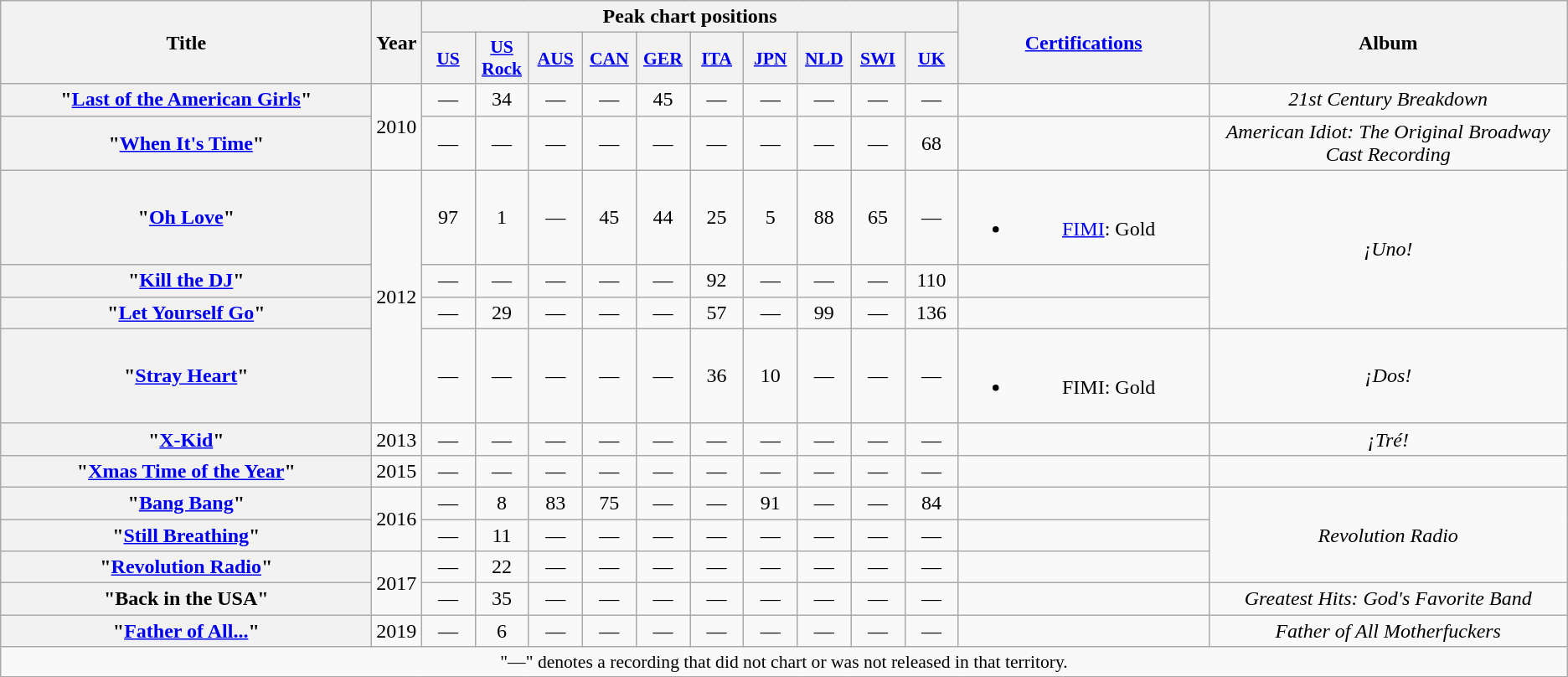<table class="wikitable plainrowheaders" style="text-align:center;" border="1">
<tr>
<th rowspan="2" scope="col" style="width:18em;">Title</th>
<th rowspan="2" scope="col">Year</th>
<th colspan="10" scope="col">Peak chart positions</th>
<th rowspan="2" scope="col" style="width:12em;"><a href='#'>Certifications</a></th>
<th rowspan="2">Album</th>
</tr>
<tr>
<th scope="col" style="width:2.5em;font-size:90%;"><a href='#'>US</a><br></th>
<th scope="col" style="width:2.5em;font-size:90%;"><a href='#'>US<br>Rock</a><br></th>
<th scope="col" style="width:2.5em;font-size:90%;"><a href='#'>AUS</a><br></th>
<th scope="col" style="width:2.5em;font-size:90%;"><a href='#'>CAN</a><br></th>
<th scope="col" style="width:2.5em;font-size:90%;"><a href='#'>GER</a><br></th>
<th scope="col" style="width:2.5em;font-size:90%;"><a href='#'>ITA</a><br></th>
<th scope="col" style="width:2.5em;font-size:90%;"><a href='#'>JPN</a><br></th>
<th scope="col" style="width:2.5em;font-size:90%;"><a href='#'>NLD</a><br></th>
<th scope="col" style="width:2.5em;font-size:90%;"><a href='#'>SWI</a><br></th>
<th scope="col" style="width:2.5em;font-size:90%;"><a href='#'>UK</a><br></th>
</tr>
<tr>
<th scope="row">"<a href='#'>Last of the American Girls</a>"</th>
<td rowspan="2">2010</td>
<td>—</td>
<td>34</td>
<td>—</td>
<td>—</td>
<td>45</td>
<td>—</td>
<td>—</td>
<td>—</td>
<td>—</td>
<td>—</td>
<td></td>
<td><em>21st Century Breakdown</em></td>
</tr>
<tr>
<th scope="row">"<a href='#'>When It's Time</a>"</th>
<td>—</td>
<td>—</td>
<td>—</td>
<td>—</td>
<td>—</td>
<td>—</td>
<td>—</td>
<td>—</td>
<td>—</td>
<td>68</td>
<td></td>
<td><em>American Idiot: The Original Broadway Cast Recording</em></td>
</tr>
<tr>
<th scope="row">"<a href='#'>Oh Love</a>"</th>
<td rowspan="4">2012</td>
<td>97</td>
<td>1</td>
<td>—</td>
<td>45</td>
<td>44</td>
<td>25</td>
<td>5</td>
<td>88</td>
<td>65</td>
<td>—</td>
<td><br><ul><li><a href='#'>FIMI</a>: Gold</li></ul></td>
<td rowspan="3"><em>¡Uno!</em></td>
</tr>
<tr>
<th scope="row">"<a href='#'>Kill the DJ</a>"</th>
<td>—</td>
<td>—</td>
<td>—</td>
<td>—</td>
<td>—</td>
<td>92</td>
<td>—</td>
<td>—</td>
<td>—</td>
<td>110</td>
<td></td>
</tr>
<tr>
<th scope="row">"<a href='#'>Let Yourself Go</a>"</th>
<td>—</td>
<td>29</td>
<td>—</td>
<td>—</td>
<td>—</td>
<td>57</td>
<td>—</td>
<td>99</td>
<td>—</td>
<td>136</td>
<td></td>
</tr>
<tr>
<th scope="row">"<a href='#'>Stray Heart</a>"</th>
<td>—</td>
<td>—</td>
<td>—</td>
<td>—</td>
<td>—</td>
<td>36</td>
<td>10</td>
<td>—</td>
<td>—</td>
<td>—</td>
<td><br><ul><li>FIMI: Gold</li></ul></td>
<td><em>¡Dos!</em></td>
</tr>
<tr>
<th scope="row">"<a href='#'>X-Kid</a>"</th>
<td>2013</td>
<td>—</td>
<td>—</td>
<td>—</td>
<td>—</td>
<td>—</td>
<td>—</td>
<td>—</td>
<td>—</td>
<td>—</td>
<td>—</td>
<td></td>
<td><em>¡Tré!</em></td>
</tr>
<tr>
<th scope="row">"<a href='#'>Xmas Time of the Year</a>"</th>
<td>2015</td>
<td>—</td>
<td>—</td>
<td>—</td>
<td>—</td>
<td>—</td>
<td>—</td>
<td>—</td>
<td>—</td>
<td>—</td>
<td>—</td>
<td></td>
<td></td>
</tr>
<tr>
<th scope="row">"<a href='#'>Bang Bang</a>"</th>
<td rowspan="2">2016</td>
<td>—</td>
<td>8</td>
<td>83</td>
<td>75</td>
<td>—</td>
<td>—</td>
<td>91</td>
<td>—</td>
<td>—</td>
<td>84</td>
<td></td>
<td rowspan="3"><em>Revolution Radio</em></td>
</tr>
<tr>
<th scope="row">"<a href='#'>Still Breathing</a>"</th>
<td>—</td>
<td>11</td>
<td>—</td>
<td>—</td>
<td>—</td>
<td>—</td>
<td>—</td>
<td>—</td>
<td>—</td>
<td>—</td>
<td></td>
</tr>
<tr>
<th scope="row">"<a href='#'>Revolution Radio</a>"</th>
<td rowspan="2">2017</td>
<td>—</td>
<td>22</td>
<td>—</td>
<td>—</td>
<td>—</td>
<td>—</td>
<td>—</td>
<td>—</td>
<td>—</td>
<td>—</td>
<td></td>
</tr>
<tr>
<th scope="row">"Back in the USA"</th>
<td>—</td>
<td>35</td>
<td>—</td>
<td>—</td>
<td>—</td>
<td>—</td>
<td>—</td>
<td>—</td>
<td>—</td>
<td>—</td>
<td></td>
<td><em>Greatest Hits: God's Favorite Band</em></td>
</tr>
<tr>
<th scope="row">"<a href='#'>Father of All...</a>"</th>
<td rowspan="1">2019</td>
<td>—</td>
<td>6</td>
<td>—</td>
<td>—</td>
<td>—</td>
<td>—</td>
<td>—</td>
<td>—</td>
<td>—</td>
<td>—</td>
<td></td>
<td><em>Father of All Motherfuckers</em></td>
</tr>
<tr>
<td colspan="14" style="font-size:90%">"—" denotes a recording that did not chart or was not released in that territory.</td>
</tr>
</table>
